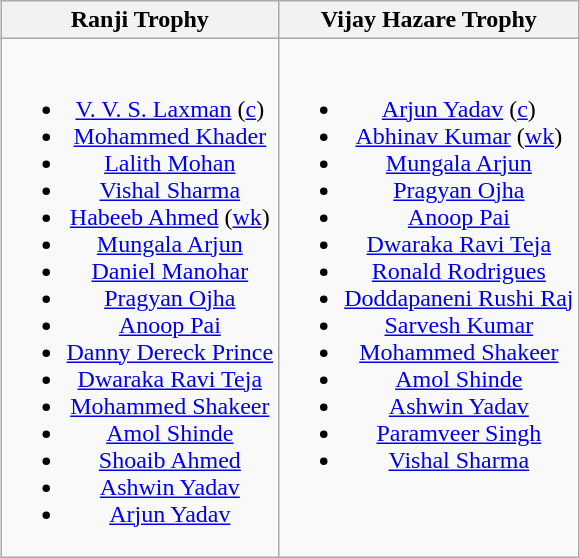<table class="wikitable" style="text-align:center; margin:auto">
<tr>
<th>Ranji Trophy</th>
<th>Vijay Hazare Trophy</th>
</tr>
<tr style="vertical-align:top">
<td><br><ul><li><a href='#'>V. V. S. Laxman</a> (<a href='#'>c</a>)</li><li><a href='#'>Mohammed Khader</a></li><li><a href='#'>Lalith Mohan</a></li><li><a href='#'>Vishal Sharma</a></li><li><a href='#'>Habeeb Ahmed</a> (<a href='#'>wk</a>)</li><li><a href='#'>Mungala Arjun</a></li><li><a href='#'>Daniel Manohar</a></li><li><a href='#'>Pragyan Ojha</a></li><li><a href='#'>Anoop Pai</a></li><li><a href='#'>Danny Dereck Prince</a></li><li><a href='#'>Dwaraka Ravi Teja</a></li><li><a href='#'>Mohammed Shakeer</a></li><li><a href='#'>Amol Shinde</a></li><li><a href='#'>Shoaib Ahmed</a></li><li><a href='#'>Ashwin Yadav</a></li><li><a href='#'>Arjun Yadav</a></li></ul></td>
<td><br><ul><li><a href='#'>Arjun Yadav</a> (<a href='#'>c</a>)</li><li><a href='#'>Abhinav Kumar</a> (<a href='#'>wk</a>)</li><li><a href='#'>Mungala Arjun</a></li><li><a href='#'>Pragyan Ojha</a></li><li><a href='#'>Anoop Pai</a></li><li><a href='#'>Dwaraka Ravi Teja</a></li><li><a href='#'>Ronald Rodrigues</a></li><li><a href='#'>Doddapaneni Rushi Raj</a></li><li><a href='#'>Sarvesh Kumar</a></li><li><a href='#'>Mohammed Shakeer</a></li><li><a href='#'>Amol Shinde</a></li><li><a href='#'>Ashwin Yadav</a></li><li><a href='#'>Paramveer Singh</a></li><li><a href='#'>Vishal Sharma</a></li></ul></td>
</tr>
</table>
